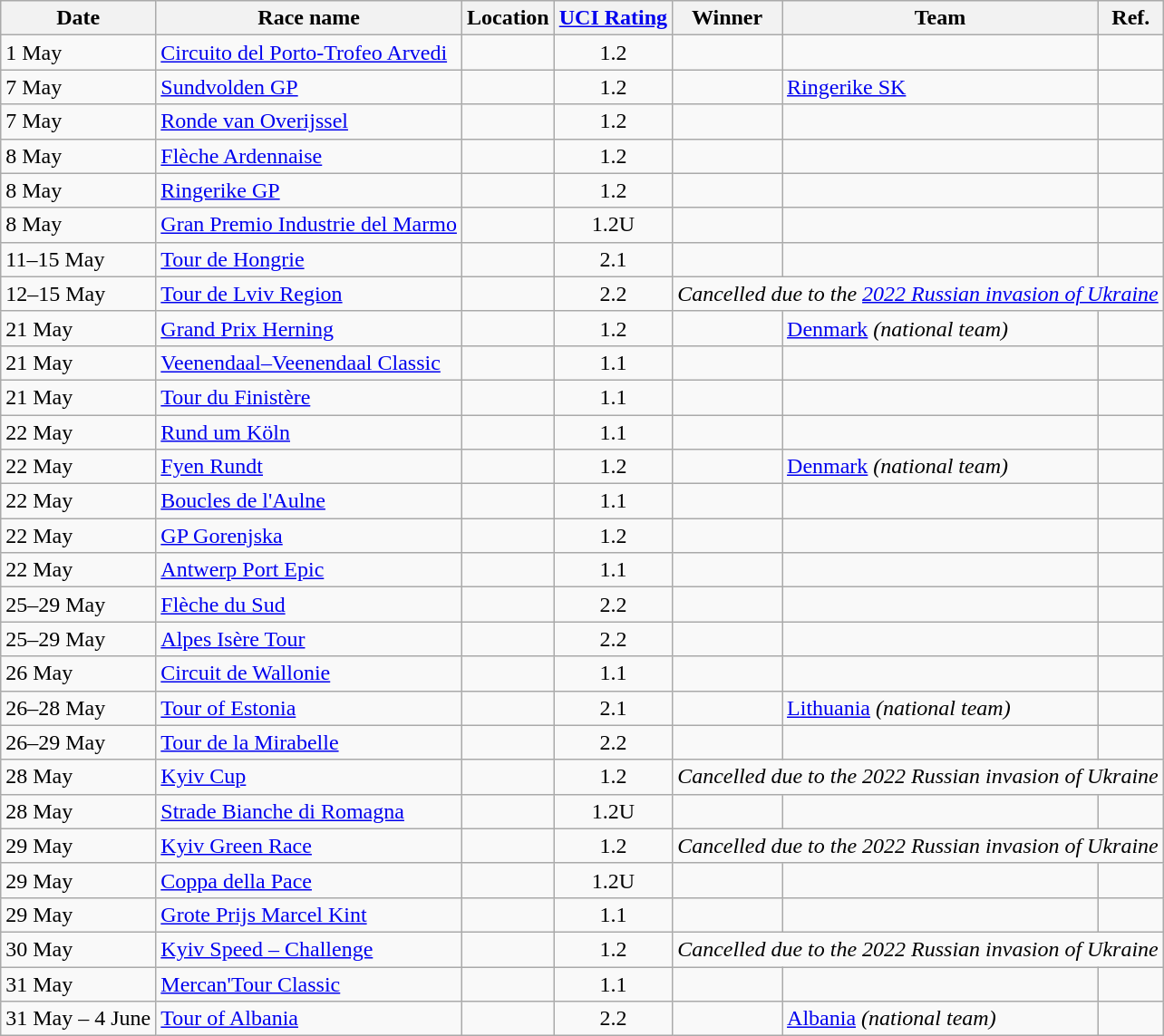<table class="wikitable sortable">
<tr>
<th>Date</th>
<th>Race name</th>
<th>Location</th>
<th><a href='#'>UCI Rating</a></th>
<th>Winner</th>
<th>Team</th>
<th class="unsortable">Ref.</th>
</tr>
<tr>
<td>1 May</td>
<td><a href='#'>Circuito del Porto-Trofeo Arvedi</a></td>
<td></td>
<td align="center">1.2</td>
<td></td>
<td></td>
<td align="center"></td>
</tr>
<tr>
<td>7 May</td>
<td><a href='#'>Sundvolden GP</a></td>
<td></td>
<td align="center">1.2</td>
<td></td>
<td><a href='#'>Ringerike SK</a></td>
<td align="center"></td>
</tr>
<tr>
<td>7 May</td>
<td><a href='#'>Ronde van Overijssel</a></td>
<td></td>
<td align="center">1.2</td>
<td></td>
<td></td>
<td align="center"></td>
</tr>
<tr>
<td>8 May</td>
<td><a href='#'>Flèche Ardennaise</a></td>
<td></td>
<td align="center">1.2</td>
<td></td>
<td></td>
<td align="center"></td>
</tr>
<tr>
<td>8 May</td>
<td><a href='#'>Ringerike GP</a></td>
<td></td>
<td align="center">1.2</td>
<td></td>
<td></td>
<td align="center"></td>
</tr>
<tr>
<td>8 May</td>
<td><a href='#'>Gran Premio Industrie del Marmo</a></td>
<td></td>
<td align="center">1.2U</td>
<td></td>
<td></td>
<td align="center"></td>
</tr>
<tr>
<td>11–15 May</td>
<td><a href='#'>Tour de Hongrie</a></td>
<td></td>
<td align="center">2.1</td>
<td></td>
<td></td>
<td align="center"></td>
</tr>
<tr>
<td>12–15 May</td>
<td><a href='#'>Tour de Lviv Region</a></td>
<td></td>
<td align="center">2.2</td>
<td colspan="3" align="center"><em>Cancelled due to the <a href='#'>2022 Russian invasion of Ukraine</a></em></td>
</tr>
<tr>
<td>21 May</td>
<td><a href='#'>Grand Prix Herning</a></td>
<td></td>
<td align="center">1.2</td>
<td></td>
<td><a href='#'>Denmark</a> <em>(national team)</em></td>
<td align="center"></td>
</tr>
<tr>
<td>21 May</td>
<td><a href='#'>Veenendaal–Veenendaal Classic</a></td>
<td></td>
<td align="center">1.1</td>
<td></td>
<td></td>
<td align="center"></td>
</tr>
<tr>
<td>21 May</td>
<td><a href='#'>Tour du Finistère</a></td>
<td></td>
<td align="center">1.1</td>
<td></td>
<td></td>
<td align="center"></td>
</tr>
<tr>
<td>22 May</td>
<td><a href='#'>Rund um Köln</a></td>
<td></td>
<td align="center">1.1</td>
<td></td>
<td></td>
<td align="center"></td>
</tr>
<tr>
<td>22 May</td>
<td><a href='#'>Fyen Rundt</a></td>
<td></td>
<td align="center">1.2</td>
<td></td>
<td><a href='#'>Denmark</a> <em>(national team)</em></td>
<td align="center"></td>
</tr>
<tr>
<td>22 May</td>
<td><a href='#'>Boucles de l'Aulne</a></td>
<td></td>
<td align="center">1.1</td>
<td></td>
<td></td>
<td align="center"></td>
</tr>
<tr>
<td>22 May</td>
<td><a href='#'>GP Gorenjska</a></td>
<td></td>
<td align="center">1.2</td>
<td></td>
<td></td>
<td align="center"></td>
</tr>
<tr>
<td>22 May</td>
<td><a href='#'>Antwerp Port Epic</a></td>
<td></td>
<td align="center">1.1</td>
<td></td>
<td></td>
<td align="center"></td>
</tr>
<tr>
<td>25–29 May</td>
<td><a href='#'>Flèche du Sud</a></td>
<td></td>
<td align="center">2.2</td>
<td></td>
<td></td>
<td align="center"></td>
</tr>
<tr>
<td>25–29 May</td>
<td><a href='#'>Alpes Isère Tour</a></td>
<td></td>
<td align="center">2.2</td>
<td></td>
<td></td>
<td align="center"></td>
</tr>
<tr>
<td>26 May</td>
<td><a href='#'>Circuit de Wallonie</a></td>
<td></td>
<td align="center">1.1</td>
<td></td>
<td></td>
<td align="center"></td>
</tr>
<tr>
<td>26–28 May</td>
<td><a href='#'>Tour of Estonia</a></td>
<td></td>
<td align="center">2.1</td>
<td></td>
<td><a href='#'>Lithuania</a> <em>(national team)</em></td>
<td align="center"></td>
</tr>
<tr>
<td>26–29 May</td>
<td><a href='#'>Tour de la Mirabelle</a></td>
<td></td>
<td align="center">2.2</td>
<td></td>
<td></td>
<td align="center"></td>
</tr>
<tr>
<td>28 May</td>
<td><a href='#'>Kyiv Cup</a></td>
<td></td>
<td align="center">1.2</td>
<td colspan="3" align="center"><em>Cancelled due to the 2022 Russian invasion of Ukraine</em></td>
</tr>
<tr>
<td>28 May</td>
<td><a href='#'>Strade Bianche di Romagna</a></td>
<td></td>
<td align="center">1.2U</td>
<td></td>
<td></td>
<td align="center"></td>
</tr>
<tr>
<td>29 May</td>
<td><a href='#'>Kyiv Green Race</a></td>
<td></td>
<td align="center">1.2</td>
<td colspan="3" align="center"><em>Cancelled due to the 2022 Russian invasion of Ukraine</em></td>
</tr>
<tr>
<td>29 May</td>
<td><a href='#'>Coppa della Pace</a></td>
<td></td>
<td align="center">1.2U</td>
<td></td>
<td></td>
<td align="center"></td>
</tr>
<tr>
<td>29 May</td>
<td><a href='#'>Grote Prijs Marcel Kint</a></td>
<td></td>
<td align="center">1.1</td>
<td></td>
<td></td>
<td align="center"></td>
</tr>
<tr>
<td>30 May</td>
<td><a href='#'>Kyiv Speed – Challenge</a></td>
<td></td>
<td align="center">1.2</td>
<td colspan="3" align="center"><em>Cancelled due to the 2022 Russian invasion of Ukraine</em></td>
</tr>
<tr>
<td>31 May</td>
<td><a href='#'>Mercan'Tour Classic</a></td>
<td></td>
<td align="center">1.1</td>
<td></td>
<td></td>
<td align="center"></td>
</tr>
<tr>
<td>31 May – 4 June</td>
<td><a href='#'>Tour of Albania</a></td>
<td></td>
<td align="center">2.2</td>
<td></td>
<td><a href='#'>Albania</a> <em>(national team)</em></td>
<td align="center"></td>
</tr>
</table>
